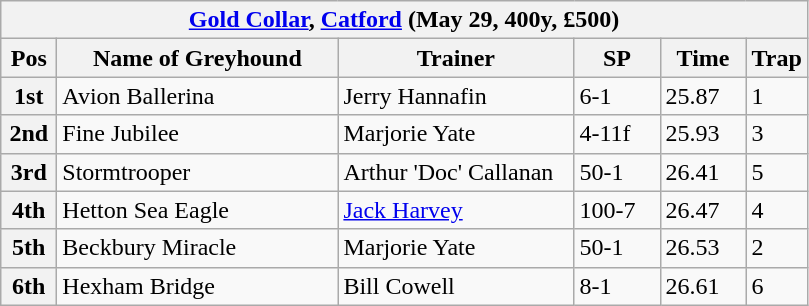<table class="wikitable">
<tr>
<th colspan="6"><a href='#'>Gold Collar</a>, <a href='#'>Catford</a> (May 29, 400y, £500)</th>
</tr>
<tr>
<th width=30>Pos</th>
<th width=180>Name of Greyhound</th>
<th width=150>Trainer</th>
<th width=50>SP</th>
<th width=50>Time</th>
<th width=30>Trap</th>
</tr>
<tr>
<th>1st</th>
<td>Avion Ballerina</td>
<td>Jerry Hannafin</td>
<td>6-1</td>
<td>25.87</td>
<td>1</td>
</tr>
<tr>
<th>2nd</th>
<td>Fine Jubilee</td>
<td>Marjorie Yate</td>
<td>4-11f</td>
<td>25.93</td>
<td>3</td>
</tr>
<tr>
<th>3rd</th>
<td>Stormtrooper</td>
<td>Arthur 'Doc' Callanan</td>
<td>50-1</td>
<td>26.41</td>
<td>5</td>
</tr>
<tr>
<th>4th</th>
<td>Hetton Sea Eagle</td>
<td><a href='#'>Jack Harvey</a></td>
<td>100-7</td>
<td>26.47</td>
<td>4</td>
</tr>
<tr>
<th>5th</th>
<td>Beckbury Miracle</td>
<td>Marjorie Yate</td>
<td>50-1</td>
<td>26.53</td>
<td>2</td>
</tr>
<tr>
<th>6th</th>
<td>Hexham Bridge</td>
<td>Bill Cowell</td>
<td>8-1</td>
<td>26.61</td>
<td>6</td>
</tr>
</table>
